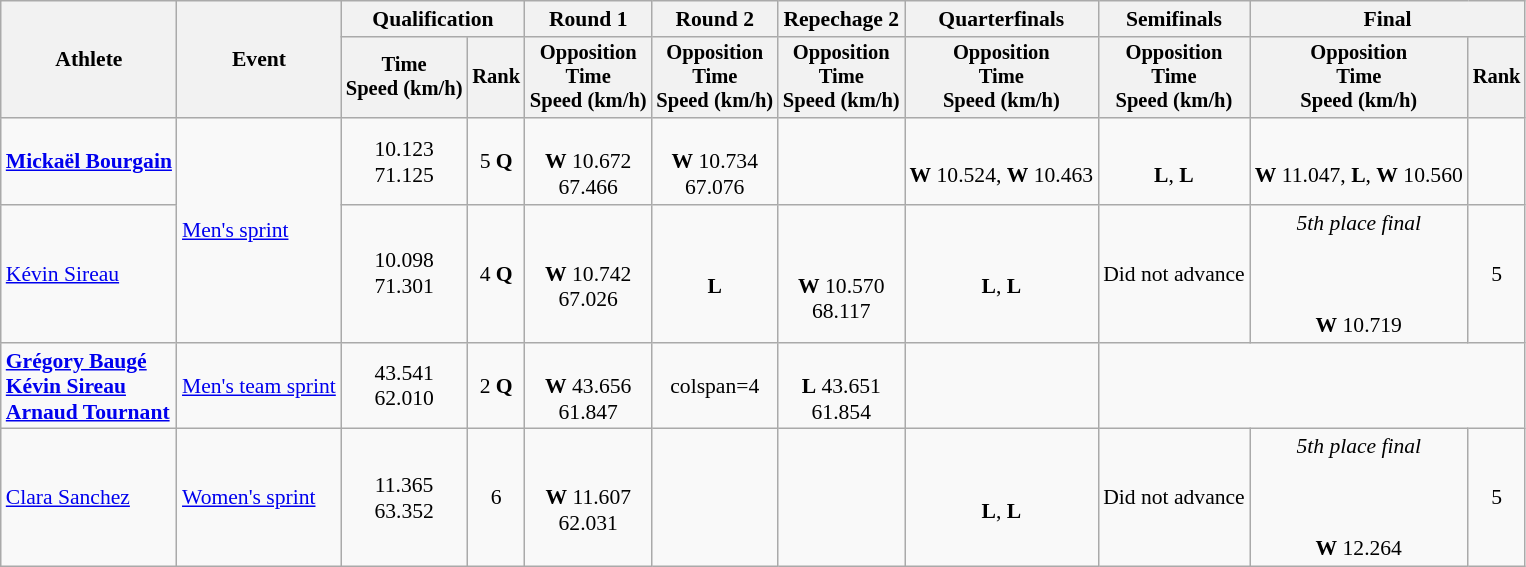<table class="wikitable" style="font-size:90%">
<tr>
<th rowspan="2">Athlete</th>
<th rowspan="2">Event</th>
<th colspan=2>Qualification</th>
<th>Round 1</th>
<th>Round 2</th>
<th>Repechage 2</th>
<th>Quarterfinals</th>
<th>Semifinals</th>
<th colspan=2>Final</th>
</tr>
<tr style="font-size:95%">
<th>Time<br>Speed (km/h)</th>
<th>Rank</th>
<th>Opposition<br>Time<br>Speed (km/h)</th>
<th>Opposition<br>Time<br>Speed (km/h)</th>
<th>Opposition<br>Time<br>Speed (km/h)</th>
<th>Opposition<br>Time<br>Speed (km/h)</th>
<th>Opposition<br>Time<br>Speed (km/h)</th>
<th>Opposition<br>Time<br>Speed (km/h)</th>
<th>Rank</th>
</tr>
<tr align=center>
<td align=left><strong><a href='#'>Mickaël Bourgain</a></strong></td>
<td align=left rowspan=2><a href='#'>Men's sprint</a></td>
<td>10.123<br>71.125</td>
<td>5 <strong>Q</strong></td>
<td><br><strong>W</strong> 10.672<br>67.466</td>
<td><br><strong>W</strong> 10.734<br>67.076</td>
<td></td>
<td><br><strong>W</strong> 10.524, <strong>W</strong> 10.463</td>
<td><br><strong>L</strong>, <strong>L</strong></td>
<td><br><strong>W</strong> 11.047, <strong>L</strong>, <strong>W</strong> 10.560</td>
<td></td>
</tr>
<tr align=center>
<td align=left><a href='#'>Kévin Sireau</a></td>
<td>10.098<br>71.301</td>
<td>4 <strong>Q</strong></td>
<td><br><strong>W</strong> 10.742<br>67.026</td>
<td><br><strong>L</strong></td>
<td><br><br><strong>W</strong> 10.570<br>68.117</td>
<td><br><strong>L</strong>, <strong>L</strong></td>
<td>Did not advance</td>
<td><em>5th place final</em><br><br><br><br><strong>W</strong> 10.719</td>
<td>5</td>
</tr>
<tr align=center>
<td align=left><strong><a href='#'>Grégory Baugé</a><br><a href='#'>Kévin Sireau</a><br><a href='#'>Arnaud Tournant</a></strong></td>
<td align=left><a href='#'>Men's team sprint</a></td>
<td>43.541<br> 62.010</td>
<td>2 <strong>Q</strong></td>
<td><br><strong>W</strong> 43.656<br>61.847</td>
<td>colspan=4 </td>
<td><br><strong>L</strong> 43.651<br>61.854</td>
<td></td>
</tr>
<tr align=center>
<td align=left><a href='#'>Clara Sanchez</a></td>
<td align=left><a href='#'>Women's sprint</a></td>
<td>11.365<br>63.352</td>
<td>6</td>
<td><br><strong>W</strong> 11.607<br>62.031</td>
<td></td>
<td></td>
<td><br><strong>L</strong>, <strong>L</strong></td>
<td>Did not advance</td>
<td><em>5th place final</em><br><br><br><br><strong>W</strong> 12.264</td>
<td>5</td>
</tr>
</table>
